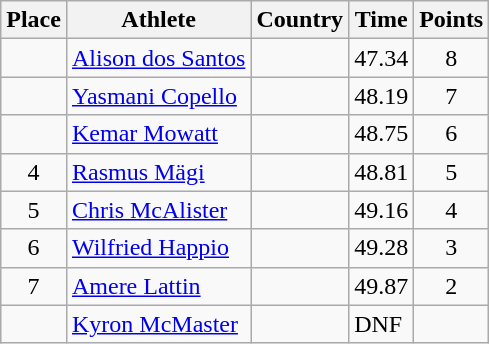<table class="wikitable">
<tr>
<th>Place</th>
<th>Athlete</th>
<th>Country</th>
<th>Time</th>
<th>Points</th>
</tr>
<tr>
<td align=center></td>
<td><a href='#'>Alison dos Santos</a></td>
<td></td>
<td>47.34</td>
<td align=center>8</td>
</tr>
<tr>
<td align=center></td>
<td><a href='#'>Yasmani Copello</a></td>
<td></td>
<td>48.19</td>
<td align=center>7</td>
</tr>
<tr>
<td align=center></td>
<td><a href='#'>Kemar Mowatt</a></td>
<td></td>
<td>48.75</td>
<td align=center>6</td>
</tr>
<tr>
<td align=center>4</td>
<td><a href='#'>Rasmus Mägi</a></td>
<td></td>
<td>48.81</td>
<td align=center>5</td>
</tr>
<tr>
<td align=center>5</td>
<td><a href='#'>Chris McAlister</a></td>
<td></td>
<td>49.16</td>
<td align=center>4</td>
</tr>
<tr>
<td align=center>6</td>
<td><a href='#'>Wilfried Happio</a></td>
<td></td>
<td>49.28</td>
<td align=center>3</td>
</tr>
<tr>
<td align=center>7</td>
<td><a href='#'>Amere Lattin</a></td>
<td></td>
<td>49.87</td>
<td align=center>2</td>
</tr>
<tr>
<td align=center></td>
<td><a href='#'>Kyron McMaster</a></td>
<td></td>
<td>DNF</td>
<td align=center></td>
</tr>
</table>
